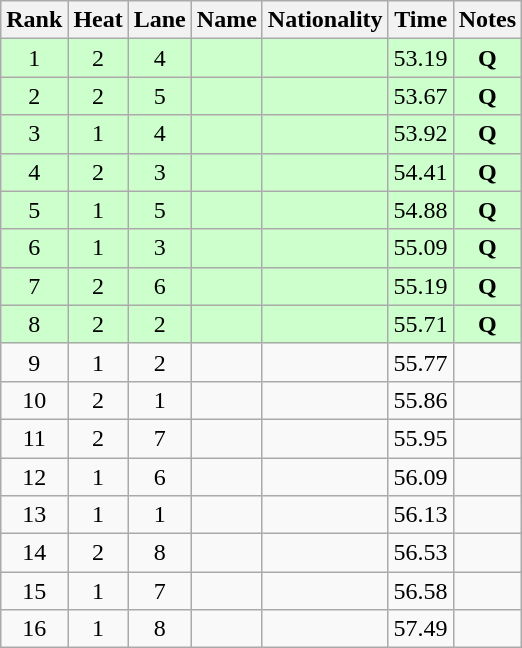<table class="wikitable sortable" style="text-align:center">
<tr>
<th>Rank</th>
<th>Heat</th>
<th>Lane</th>
<th>Name</th>
<th>Nationality</th>
<th>Time</th>
<th>Notes</th>
</tr>
<tr bgcolor=ccffcc>
<td>1</td>
<td>2</td>
<td>4</td>
<td align=left></td>
<td align=left></td>
<td>53.19</td>
<td><strong>Q</strong></td>
</tr>
<tr bgcolor=ccffcc>
<td>2</td>
<td>2</td>
<td>5</td>
<td align=left></td>
<td align=left></td>
<td>53.67</td>
<td><strong>Q</strong></td>
</tr>
<tr bgcolor=ccffcc>
<td>3</td>
<td>1</td>
<td>4</td>
<td align=left></td>
<td align=left></td>
<td>53.92</td>
<td><strong>Q</strong></td>
</tr>
<tr bgcolor=ccffcc>
<td>4</td>
<td>2</td>
<td>3</td>
<td align=left></td>
<td align=left></td>
<td>54.41</td>
<td><strong>Q</strong></td>
</tr>
<tr bgcolor=ccffcc>
<td>5</td>
<td>1</td>
<td>5</td>
<td align=left></td>
<td align=left></td>
<td>54.88</td>
<td><strong>Q</strong></td>
</tr>
<tr bgcolor=ccffcc>
<td>6</td>
<td>1</td>
<td>3</td>
<td align=left></td>
<td align=left></td>
<td>55.09</td>
<td><strong>Q</strong></td>
</tr>
<tr bgcolor=ccffcc>
<td>7</td>
<td>2</td>
<td>6</td>
<td align=left></td>
<td align=left></td>
<td>55.19</td>
<td><strong>Q</strong></td>
</tr>
<tr bgcolor=ccffcc>
<td>8</td>
<td>2</td>
<td>2</td>
<td align=left></td>
<td align=left></td>
<td>55.71</td>
<td><strong>Q</strong></td>
</tr>
<tr>
<td>9</td>
<td>1</td>
<td>2</td>
<td align=left></td>
<td align=left></td>
<td>55.77</td>
<td></td>
</tr>
<tr>
<td>10</td>
<td>2</td>
<td>1</td>
<td align=left></td>
<td align=left></td>
<td>55.86</td>
<td></td>
</tr>
<tr>
<td>11</td>
<td>2</td>
<td>7</td>
<td align=left></td>
<td align=left></td>
<td>55.95</td>
<td></td>
</tr>
<tr>
<td>12</td>
<td>1</td>
<td>6</td>
<td align=left></td>
<td align=left></td>
<td>56.09</td>
<td></td>
</tr>
<tr>
<td>13</td>
<td>1</td>
<td>1</td>
<td align=left></td>
<td align=left></td>
<td>56.13</td>
<td></td>
</tr>
<tr>
<td>14</td>
<td>2</td>
<td>8</td>
<td align=left></td>
<td align=left></td>
<td>56.53</td>
<td></td>
</tr>
<tr>
<td>15</td>
<td>1</td>
<td>7</td>
<td align=left></td>
<td align=left></td>
<td>56.58</td>
<td></td>
</tr>
<tr>
<td>16</td>
<td>1</td>
<td>8</td>
<td align=left></td>
<td align=left></td>
<td>57.49</td>
<td></td>
</tr>
</table>
